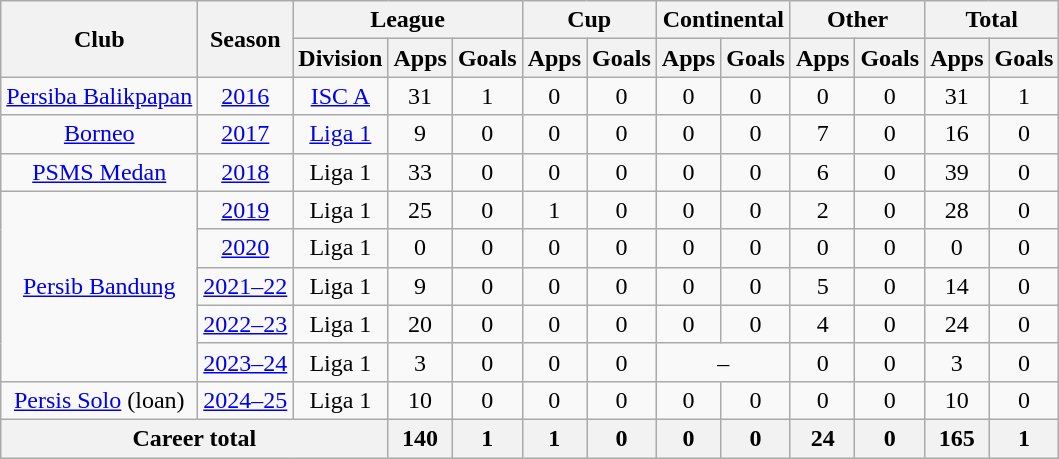<table class="wikitable" style="text-align: center">
<tr>
<th rowspan="2">Club</th>
<th rowspan="2">Season</th>
<th colspan="3">League</th>
<th colspan="2">Cup</th>
<th colspan="2">Continental</th>
<th colspan="2">Other</th>
<th colspan="2">Total</th>
</tr>
<tr>
<th>Division</th>
<th>Apps</th>
<th>Goals</th>
<th>Apps</th>
<th>Goals</th>
<th>Apps</th>
<th>Goals</th>
<th>Apps</th>
<th>Goals</th>
<th>Apps</th>
<th>Goals</th>
</tr>
<tr>
<td rowspan="1"><a href='#'>Persiba Balikpapan</a></td>
<td><a href='#'>2016</a></td>
<td><a href='#'>ISC A</a></td>
<td>31</td>
<td>1</td>
<td>0</td>
<td>0</td>
<td>0</td>
<td>0</td>
<td>0</td>
<td>0</td>
<td>31</td>
<td>1</td>
</tr>
<tr>
<td rowspan="1"><a href='#'>Borneo</a></td>
<td><a href='#'>2017</a></td>
<td rowspan="1"><a href='#'>Liga 1</a></td>
<td>9</td>
<td>0</td>
<td>0</td>
<td>0</td>
<td>0</td>
<td>0</td>
<td>7</td>
<td>0</td>
<td>16</td>
<td>0</td>
</tr>
<tr>
<td rowspan="1"><a href='#'>PSMS Medan</a></td>
<td><a href='#'>2018</a></td>
<td rowspan="1">Liga 1</td>
<td>33</td>
<td>0</td>
<td>0</td>
<td>0</td>
<td>0</td>
<td>0</td>
<td>6</td>
<td>0</td>
<td>39</td>
<td>0</td>
</tr>
<tr>
<td rowspan="5"><a href='#'>Persib Bandung</a></td>
<td><a href='#'>2019</a></td>
<td rowspan="1">Liga 1</td>
<td>25</td>
<td>0</td>
<td>1</td>
<td>0</td>
<td>0</td>
<td>0</td>
<td>2</td>
<td>0</td>
<td>28</td>
<td>0</td>
</tr>
<tr>
<td><a href='#'>2020</a></td>
<td rowspan="1" valign="center">Liga 1</td>
<td>0</td>
<td>0</td>
<td>0</td>
<td>0</td>
<td>0</td>
<td>0</td>
<td>0</td>
<td>0</td>
<td>0</td>
<td>0</td>
</tr>
<tr>
<td><a href='#'>2021–22</a></td>
<td rowspan="1" valign="center">Liga 1</td>
<td>9</td>
<td>0</td>
<td>0</td>
<td>0</td>
<td>0</td>
<td>0</td>
<td>5</td>
<td>0</td>
<td>14</td>
<td>0</td>
</tr>
<tr>
<td><a href='#'>2022–23</a></td>
<td rowspan="1">Liga 1</td>
<td>20</td>
<td>0</td>
<td>0</td>
<td>0</td>
<td>0</td>
<td>0</td>
<td>4</td>
<td>0</td>
<td>24</td>
<td>0</td>
</tr>
<tr>
<td><a href='#'>2023–24</a></td>
<td rowspan="1" valign="center">Liga 1</td>
<td>3</td>
<td>0</td>
<td>0</td>
<td>0</td>
<td colspan="2">–</td>
<td>0</td>
<td>0</td>
<td>3</td>
<td>0</td>
</tr>
<tr>
<td rowspan="1"><a href='#'>Persis Solo</a> (loan)</td>
<td><a href='#'>2024–25</a></td>
<td rowspan="1">Liga 1</td>
<td>10</td>
<td>0</td>
<td>0</td>
<td>0</td>
<td>0</td>
<td>0</td>
<td>0</td>
<td>0</td>
<td>10</td>
<td>0</td>
</tr>
<tr>
<th colspan=3>Career total</th>
<th>140</th>
<th>1</th>
<th>1</th>
<th>0</th>
<th>0</th>
<th>0</th>
<th>24</th>
<th>0</th>
<th>165</th>
<th>1</th>
</tr>
</table>
